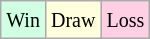<table class="wikitable">
<tr>
<td style="background:#d0ffe3;"><small>Win</small></td>
<td style="background:#ffffdd;"><small>Draw</small></td>
<td style="background:#ffd0e3;"><small>Loss</small></td>
</tr>
</table>
